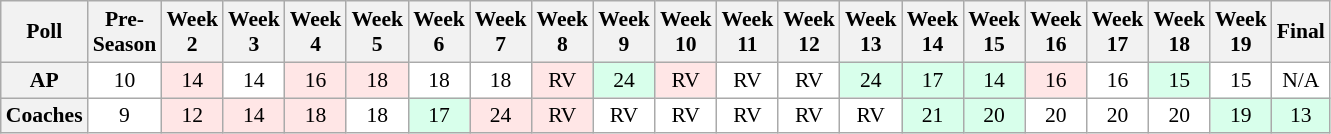<table class="wikitable" style="white-space:nowrap;font-size:90%">
<tr>
<th>Poll</th>
<th>Pre-<br>Season</th>
<th>Week<br>2</th>
<th>Week<br>3</th>
<th>Week<br>4</th>
<th>Week<br>5</th>
<th>Week<br>6</th>
<th>Week<br>7</th>
<th>Week<br>8</th>
<th>Week<br>9</th>
<th>Week<br>10</th>
<th>Week<br>11</th>
<th>Week<br>12</th>
<th>Week<br>13</th>
<th>Week<br>14</th>
<th>Week<br>15</th>
<th>Week<br>16</th>
<th>Week<br>17</th>
<th>Week<br>18</th>
<th>Week<br>19</th>
<th>Final</th>
</tr>
<tr style="text-align:center;">
<th>AP</th>
<td style="background:#FFF;">10</td>
<td style="background:#FFE6E6;">14</td>
<td style="background:#FFF;">14</td>
<td style="background:#FFE6E6;">16</td>
<td style="background:#FFE6E6;">18</td>
<td style="background:#FFF;">18</td>
<td style="background:#FFF;">18</td>
<td style="background:#FFE6E6;">RV</td>
<td style="background:#D8FFEB;">24</td>
<td style="background:#FFE6E6;">RV</td>
<td style="background:#FFF;">RV</td>
<td style="background:#FFF;">RV</td>
<td style="background:#D8FFEB;">24</td>
<td style="background:#D8FFEB;">17</td>
<td style="background:#D8FFEB;">14</td>
<td style="background:#FFE6E6;">16</td>
<td style="background:#FFF;">16</td>
<td style="background:#D8FFEB;">15</td>
<td style="background:#FFF;">15</td>
<td style="background:#FFF;">N/A</td>
</tr>
<tr style="text-align:center;">
<th>Coaches</th>
<td style="background:#FFF;">9</td>
<td style="background:#FFE6E6;">12</td>
<td style="background:#FFE6E6;">14</td>
<td style="background:#FFE6E6;">18</td>
<td style="background:#FFF;">18</td>
<td style="background:#D8FFEB;">17</td>
<td style="background:#FFE6E6;">24</td>
<td style="background:#FFE6E6;">RV</td>
<td style="background:#FFF;">RV</td>
<td style="background:#FFF;">RV</td>
<td style="background:#FFF;">RV</td>
<td style="background:#FFF;">RV</td>
<td style="background:#FFF;">RV</td>
<td style="background:#D8FFEB;">21</td>
<td style="background:#D8FFEB;">20</td>
<td style="background:#FFF;">20</td>
<td style="background:#FFF;">20</td>
<td style="background:#FFF;">20</td>
<td style="background:#D8FFEB;">19</td>
<td style="background:#D8FFEB;">13</td>
</tr>
</table>
